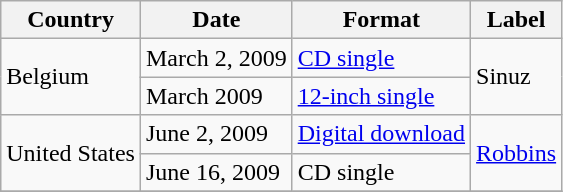<table class="wikitable">
<tr>
<th align="center">Country</th>
<th align="center">Date</th>
<th align="center">Format</th>
<th align="center">Label</th>
</tr>
<tr>
<td rowspan=2>Belgium</td>
<td>March 2, 2009</td>
<td><a href='#'>CD single</a></td>
<td rowspan=2>Sinuz</td>
</tr>
<tr>
<td>March 2009</td>
<td><a href='#'>12-inch single</a></td>
</tr>
<tr>
<td rowspan=2>United States</td>
<td>June 2, 2009</td>
<td><a href='#'>Digital download</a></td>
<td rowspan=2><a href='#'>Robbins</a></td>
</tr>
<tr>
<td>June 16, 2009</td>
<td>CD single</td>
</tr>
<tr>
</tr>
</table>
